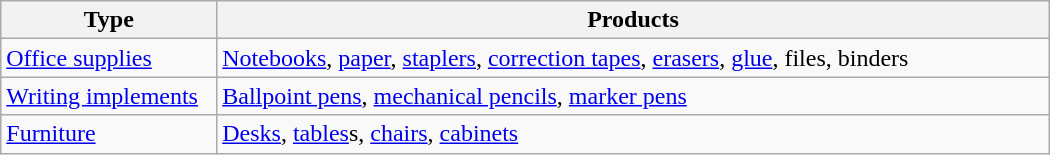<table class="wikitable" width="700px">
<tr>
<th width= 150px>Type</th>
<th width = 650px>Products</th>
</tr>
<tr>
<td><a href='#'>Office supplies</a></td>
<td><a href='#'>Notebooks</a>, <a href='#'>paper</a>, <a href='#'>staplers</a>, <a href='#'>correction tapes</a>, <a href='#'>erasers</a>, <a href='#'>glue</a>, files, binders</td>
</tr>
<tr>
<td><a href='#'>Writing implements</a></td>
<td><a href='#'>Ballpoint pens</a>, <a href='#'>mechanical pencils</a>, <a href='#'>marker pens</a></td>
</tr>
<tr>
<td><a href='#'>Furniture</a></td>
<td><a href='#'>Desks</a>, <a href='#'>tables</a>s, <a href='#'>chairs</a>, <a href='#'>cabinets</a></td>
</tr>
</table>
